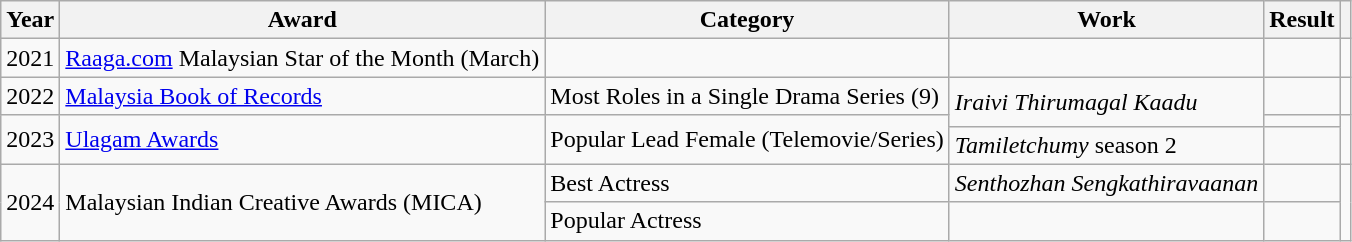<table class="wikitable sortable">
<tr>
<th>Year</th>
<th>Award</th>
<th>Category</th>
<th>Work</th>
<th>Result</th>
<th class="unsortable"></th>
</tr>
<tr>
<td>2021</td>
<td><a href='#'>Raaga.com</a> Malaysian Star of the Month (March)</td>
<td></td>
<td></td>
<td></td>
<td></td>
</tr>
<tr>
<td>2022</td>
<td><a href='#'>Malaysia Book of Records</a></td>
<td>Most Roles in a Single Drama Series (9)</td>
<td rowspan="2"><em>Iraivi Thirumagal Kaadu</em></td>
<td></td>
<td></td>
</tr>
<tr>
<td rowspan="2">2023</td>
<td rowspan="2"><a href='#'>Ulagam Awards</a></td>
<td rowspan="2">Popular Lead Female (Telemovie/Series)</td>
<td></td>
<td rowspan="2"></td>
</tr>
<tr>
<td><em>Tamiletchumy</em> season 2</td>
<td></td>
</tr>
<tr>
<td rowspan="2">2024</td>
<td rowspan="2">Malaysian Indian Creative Awards (MICA)</td>
<td>Best Actress</td>
<td><em>Senthozhan Sengkathiravaanan</em></td>
<td></td>
<td rowspan="2"></td>
</tr>
<tr>
<td>Popular Actress</td>
<td></td>
<td></td>
</tr>
</table>
